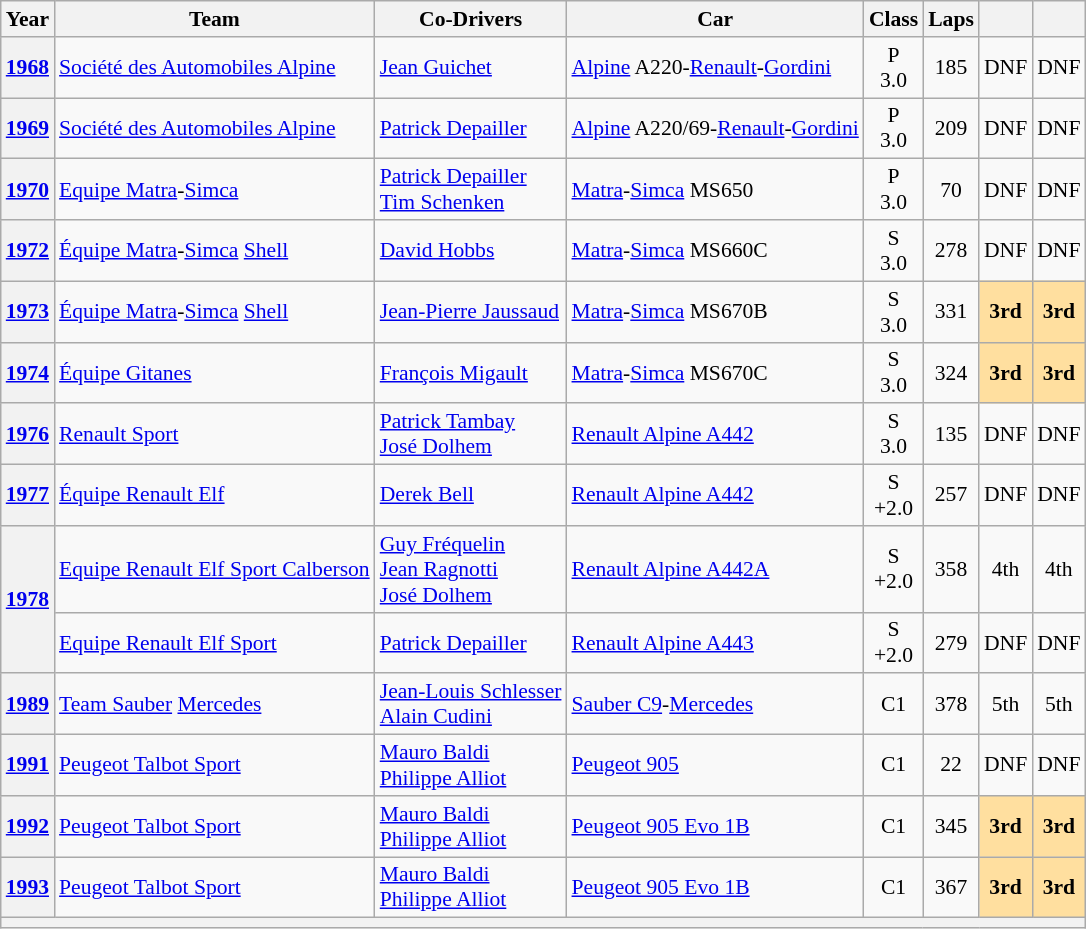<table class="wikitable" style="text-align:center; font-size:90%">
<tr>
<th>Year</th>
<th>Team</th>
<th>Co-Drivers</th>
<th>Car</th>
<th>Class</th>
<th>Laps</th>
<th></th>
<th></th>
</tr>
<tr>
<th><a href='#'>1968</a></th>
<td align="left"> <a href='#'>Société des Automobiles Alpine</a></td>
<td align="left"> <a href='#'>Jean Guichet</a></td>
<td align="left"><a href='#'>Alpine</a> A220-<a href='#'>Renault</a>-<a href='#'>Gordini</a></td>
<td>P<br>3.0</td>
<td>185</td>
<td>DNF</td>
<td>DNF</td>
</tr>
<tr>
<th><a href='#'>1969</a></th>
<td align="left"> <a href='#'>Société des Automobiles Alpine</a></td>
<td align="left"> <a href='#'>Patrick Depailler</a></td>
<td align="left" nowrap><a href='#'>Alpine</a> A220/69-<a href='#'>Renault</a>-<a href='#'>Gordini</a></td>
<td>P<br>3.0</td>
<td>209</td>
<td>DNF</td>
<td>DNF</td>
</tr>
<tr>
<th><a href='#'>1970</a></th>
<td align="left"> <a href='#'>Equipe Matra</a>-<a href='#'>Simca</a></td>
<td align="left"> <a href='#'>Patrick Depailler</a><br> <a href='#'>Tim Schenken</a></td>
<td align="left"><a href='#'>Matra</a>-<a href='#'>Simca</a> MS650</td>
<td>P<br>3.0</td>
<td>70</td>
<td>DNF</td>
<td>DNF</td>
</tr>
<tr>
<th><a href='#'>1972</a></th>
<td align="left"> <a href='#'>Équipe Matra</a>-<a href='#'>Simca</a> <a href='#'>Shell</a></td>
<td align="left"> <a href='#'>David Hobbs</a></td>
<td align="left"><a href='#'>Matra</a>-<a href='#'>Simca</a> MS660C</td>
<td>S<br>3.0</td>
<td>278</td>
<td>DNF</td>
<td>DNF</td>
</tr>
<tr>
<th><a href='#'>1973</a></th>
<td align="left"> <a href='#'>Équipe Matra</a>-<a href='#'>Simca</a> <a href='#'>Shell</a></td>
<td align="left" nowrap> <a href='#'>Jean-Pierre Jaussaud</a></td>
<td align="left"><a href='#'>Matra</a>-<a href='#'>Simca</a> MS670B</td>
<td>S<br>3.0</td>
<td>331</td>
<td style="background:#FFDF9F;"><strong>3rd</strong></td>
<td style="background:#FFDF9F;"><strong>3rd</strong></td>
</tr>
<tr>
<th><a href='#'>1974</a></th>
<td align="left"> <a href='#'>Équipe Gitanes</a></td>
<td align="left"> <a href='#'>François Migault</a></td>
<td align="left"><a href='#'>Matra</a>-<a href='#'>Simca</a> MS670C</td>
<td>S<br>3.0</td>
<td>324</td>
<td style="background:#FFDF9F;"><strong>3rd</strong></td>
<td style="background:#FFDF9F;"><strong>3rd</strong></td>
</tr>
<tr>
<th><a href='#'>1976</a></th>
<td align="left"> <a href='#'>Renault Sport</a></td>
<td align="left"> <a href='#'>Patrick Tambay</a><br> <a href='#'>José Dolhem</a></td>
<td align="left"><a href='#'>Renault Alpine A442</a></td>
<td>S<br>3.0</td>
<td>135</td>
<td>DNF</td>
<td>DNF</td>
</tr>
<tr>
<th><a href='#'>1977</a></th>
<td align="left"> <a href='#'>Équipe Renault Elf</a></td>
<td align="left"> <a href='#'>Derek Bell</a></td>
<td align="left"><a href='#'>Renault Alpine A442</a></td>
<td>S<br>+2.0</td>
<td>257</td>
<td>DNF</td>
<td>DNF</td>
</tr>
<tr>
<th rowspan=2><a href='#'>1978</a></th>
<td align="left" nowrap> <a href='#'>Equipe Renault Elf Sport Calberson</a></td>
<td align="left"> <a href='#'>Guy Fréquelin</a><br> <a href='#'>Jean Ragnotti</a><br> <a href='#'>José Dolhem</a></td>
<td align="left"><a href='#'>Renault Alpine A442A</a></td>
<td>S<br>+2.0</td>
<td>358</td>
<td>4th</td>
<td>4th</td>
</tr>
<tr>
<td align="left"> <a href='#'>Equipe Renault Elf Sport</a></td>
<td align="left"> <a href='#'>Patrick Depailler</a></td>
<td align="left"><a href='#'>Renault Alpine A443</a></td>
<td>S<br>+2.0</td>
<td>279</td>
<td>DNF</td>
<td>DNF</td>
</tr>
<tr>
<th><a href='#'>1989</a></th>
<td align="left"> <a href='#'>Team Sauber</a> <a href='#'>Mercedes</a></td>
<td align="left"> <a href='#'>Jean-Louis Schlesser</a><br> <a href='#'>Alain Cudini</a></td>
<td align="left"><a href='#'>Sauber C9</a>-<a href='#'>Mercedes</a></td>
<td>C1</td>
<td>378</td>
<td>5th</td>
<td>5th</td>
</tr>
<tr>
<th><a href='#'>1991</a></th>
<td align="left"> <a href='#'>Peugeot Talbot Sport</a></td>
<td align="left"> <a href='#'>Mauro Baldi</a><br> <a href='#'>Philippe Alliot</a></td>
<td align="left"><a href='#'>Peugeot 905</a></td>
<td>C1</td>
<td>22</td>
<td>DNF</td>
<td>DNF</td>
</tr>
<tr>
<th><a href='#'>1992</a></th>
<td align="left"> <a href='#'>Peugeot Talbot Sport</a></td>
<td align="left"> <a href='#'>Mauro Baldi</a><br> <a href='#'>Philippe Alliot</a></td>
<td align="left"><a href='#'>Peugeot 905 Evo 1B</a></td>
<td>C1</td>
<td>345</td>
<td style="background:#FFDF9F;"><strong>3rd</strong></td>
<td style="background:#FFDF9F;"><strong>3rd</strong></td>
</tr>
<tr>
<th><a href='#'>1993</a></th>
<td align="left"> <a href='#'>Peugeot Talbot Sport</a></td>
<td align="left"> <a href='#'>Mauro Baldi</a><br> <a href='#'>Philippe Alliot</a></td>
<td align="left"><a href='#'>Peugeot 905 Evo 1B</a></td>
<td>C1</td>
<td>367</td>
<td style="background:#FFDF9F;"><strong>3rd</strong></td>
<td style="background:#FFDF9F;"><strong>3rd</strong></td>
</tr>
<tr>
<th colspan="8"></th>
</tr>
</table>
